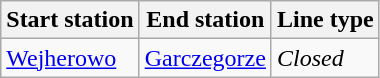<table class="wikitable">
<tr>
<th>Start station</th>
<th>End station</th>
<th>Line type</th>
</tr>
<tr>
<td><a href='#'>Wejherowo</a></td>
<td><a href='#'>Garczegorze</a></td>
<td><em>Closed</em></td>
</tr>
</table>
